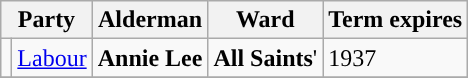<table class="wikitable">
<tr>
<th colspan="2">Party</th>
<th>Alderman</th>
<th>Ward</th>
<th>Term expires</th>
</tr>
<tr>
<td style="background-color:"></td>
<td><a href='#'>Labour</a></td>
<td><strong>Annie Lee</strong></td>
<td><strong>All Saints</strong>'</td>
<td>1937</td>
</tr>
<tr>
</tr>
</table>
